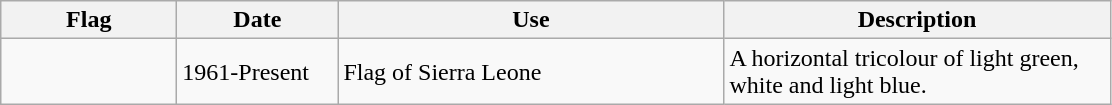<table class="wikitable">
<tr>
<th style="width:110px;">Flag</th>
<th style="width:100px;">Date</th>
<th style="width:250px;">Use</th>
<th style="width:250px;">Description</th>
</tr>
<tr>
<td></td>
<td>1961-Present</td>
<td>Flag of Sierra Leone</td>
<td>A horizontal tricolour of light green, white and light blue.</td>
</tr>
</table>
